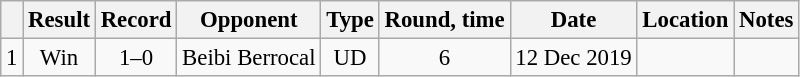<table class="wikitable" style="text-align:center; font-size:95%">
<tr>
<th></th>
<th>Result</th>
<th>Record</th>
<th>Opponent</th>
<th>Type</th>
<th>Round, time</th>
<th>Date</th>
<th>Location</th>
<th>Notes</th>
</tr>
<tr>
<td>1</td>
<td>Win</td>
<td>1–0</td>
<td style="text-align:left;"> Beibi Berrocal</td>
<td>UD</td>
<td>6</td>
<td>12 Dec 2019</td>
<td style="text-align:left;"> </td>
<td style="text-align:left;"></td>
</tr>
</table>
